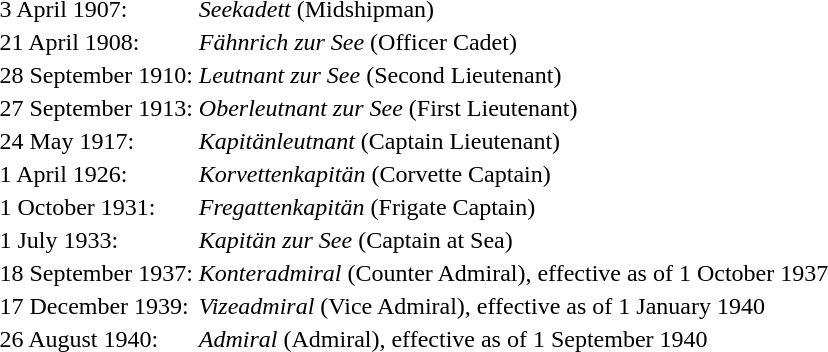<table style="background: transparent;">
<tr>
<td>3 April 1907:</td>
<td><em>Seekadett</em> (Midshipman)</td>
</tr>
<tr>
<td>21 April 1908:</td>
<td><em>Fähnrich zur See</em> (Officer Cadet)</td>
</tr>
<tr>
<td>28 September 1910:</td>
<td><em>Leutnant zur See</em>  (Second Lieutenant)</td>
</tr>
<tr>
<td>27 September 1913:</td>
<td><em>Oberleutnant zur See</em>  (First Lieutenant)</td>
</tr>
<tr>
<td>24 May 1917:</td>
<td><em>Kapitänleutnant</em> (Captain Lieutenant)</td>
</tr>
<tr>
<td>1 April 1926:</td>
<td><em>Korvettenkapitän</em> (Corvette Captain)</td>
</tr>
<tr>
<td>1 October 1931:</td>
<td><em>Fregattenkapitän</em> (Frigate Captain)</td>
</tr>
<tr>
<td>1 July 1933:</td>
<td><em>Kapitän zur See</em> (Captain at Sea)</td>
</tr>
<tr>
<td>18 September 1937:</td>
<td><em>Konteradmiral</em> (Counter Admiral), effective as of 1 October 1937</td>
</tr>
<tr>
<td>17 December 1939:</td>
<td><em>Vizeadmiral</em> (Vice Admiral), effective as of 1 January 1940</td>
</tr>
<tr>
<td>26 August 1940:</td>
<td><em>Admiral</em> (Admiral), effective as of 1 September 1940</td>
</tr>
</table>
